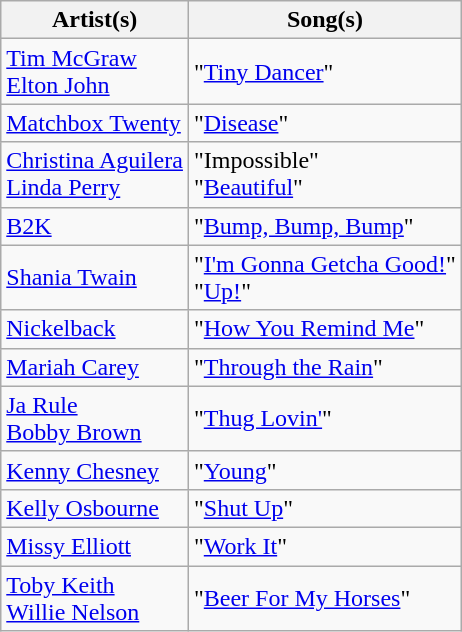<table class="wikitable">
<tr>
<th>Artist(s)</th>
<th>Song(s)</th>
</tr>
<tr>
<td><a href='#'>Tim McGraw</a><br><a href='#'>Elton John</a></td>
<td>"<a href='#'>Tiny Dancer</a>"</td>
</tr>
<tr>
<td><a href='#'>Matchbox Twenty</a></td>
<td>"<a href='#'>Disease</a>"</td>
</tr>
<tr>
<td><a href='#'>Christina Aguilera</a><br><a href='#'>Linda Perry</a> </td>
<td>"Impossible"<br>"<a href='#'>Beautiful</a>"</td>
</tr>
<tr>
<td><a href='#'>B2K</a></td>
<td>"<a href='#'>Bump, Bump, Bump</a>"</td>
</tr>
<tr>
<td><a href='#'>Shania Twain</a></td>
<td>"<a href='#'>I'm Gonna Getcha Good!</a>"<br>"<a href='#'>Up!</a>"</td>
</tr>
<tr>
<td><a href='#'>Nickelback</a></td>
<td>"<a href='#'>How You Remind Me</a>"</td>
</tr>
<tr>
<td><a href='#'>Mariah Carey</a></td>
<td>"<a href='#'>Through the Rain</a>"</td>
</tr>
<tr>
<td><a href='#'>Ja Rule</a><br><a href='#'>Bobby Brown</a></td>
<td>"<a href='#'>Thug Lovin'</a>"</td>
</tr>
<tr>
<td><a href='#'>Kenny Chesney</a></td>
<td>"<a href='#'>Young</a>"</td>
</tr>
<tr>
<td><a href='#'>Kelly Osbourne</a></td>
<td>"<a href='#'>Shut Up</a>"</td>
</tr>
<tr>
<td><a href='#'>Missy Elliott</a></td>
<td>"<a href='#'>Work It</a>"</td>
</tr>
<tr>
<td><a href='#'>Toby Keith</a><br><a href='#'>Willie Nelson</a></td>
<td>"<a href='#'>Beer For My Horses</a>"</td>
</tr>
</table>
